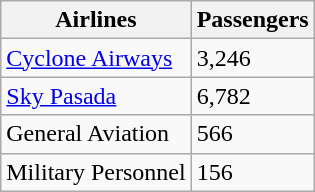<table class="wikitable sortable">
<tr valign="middle">
<th>Airlines</th>
<th>Passengers</th>
</tr>
<tr>
<td><a href='#'>Cyclone Airways</a></td>
<td>3,246</td>
</tr>
<tr>
<td><a href='#'>Sky Pasada</a></td>
<td>6,782</td>
</tr>
<tr>
<td>General Aviation</td>
<td>566</td>
</tr>
<tr>
<td>Military Personnel</td>
<td>156</td>
</tr>
</table>
